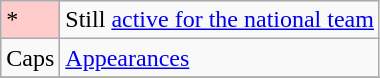<table class="wikitable">
<tr>
<td style="background-color:#FFCCCC">*</td>
<td>Still <a href='#'>active for the national team</a></td>
</tr>
<tr>
<td>Caps</td>
<td><a href='#'>Appearances</a></td>
</tr>
<tr>
</tr>
</table>
